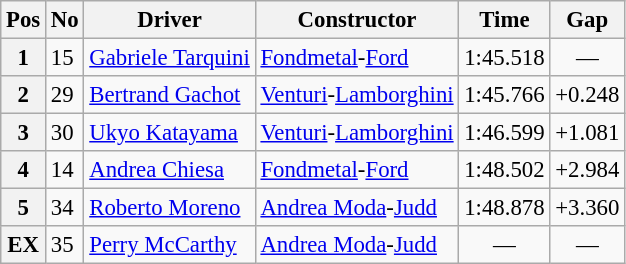<table class="wikitable sortable" style="font-size: 95%;">
<tr>
<th>Pos</th>
<th>No</th>
<th>Driver</th>
<th>Constructor</th>
<th>Time</th>
<th>Gap</th>
</tr>
<tr>
<th>1</th>
<td>15</td>
<td> <a href='#'>Gabriele Tarquini</a></td>
<td><a href='#'>Fondmetal</a>-<a href='#'>Ford</a></td>
<td>1:45.518</td>
<td align="center">—</td>
</tr>
<tr>
<th>2</th>
<td>29</td>
<td> <a href='#'>Bertrand Gachot</a></td>
<td><a href='#'>Venturi</a>-<a href='#'>Lamborghini</a></td>
<td>1:45.766</td>
<td>+0.248</td>
</tr>
<tr>
<th>3</th>
<td>30</td>
<td> <a href='#'>Ukyo Katayama</a></td>
<td><a href='#'>Venturi</a>-<a href='#'>Lamborghini</a></td>
<td>1:46.599</td>
<td>+1.081</td>
</tr>
<tr>
<th>4</th>
<td>14</td>
<td> <a href='#'>Andrea Chiesa</a></td>
<td><a href='#'>Fondmetal</a>-<a href='#'>Ford</a></td>
<td>1:48.502</td>
<td>+2.984</td>
</tr>
<tr>
<th>5</th>
<td>34</td>
<td> <a href='#'>Roberto Moreno</a></td>
<td><a href='#'>Andrea Moda</a>-<a href='#'>Judd</a></td>
<td>1:48.878</td>
<td>+3.360</td>
</tr>
<tr>
<th>EX</th>
<td>35</td>
<td> <a href='#'>Perry McCarthy</a></td>
<td><a href='#'>Andrea Moda</a>-<a href='#'>Judd</a></td>
<td align="center">—</td>
<td align="center">—</td>
</tr>
</table>
